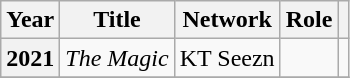<table class="wikitable sortable plainrowheaders">
<tr>
<th scope="col">Year</th>
<th scope="col">Title</th>
<th scope="col">Network</th>
<th scope="col">Role</th>
<th scope="col" class="unsortable"></th>
</tr>
<tr>
<th scope="row">2021</th>
<td><em>The Magic</em></td>
<td>KT Seezn</td>
<td></td>
<td></td>
</tr>
<tr>
</tr>
</table>
